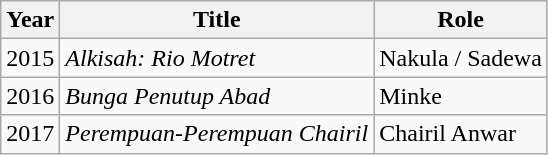<table class="wikitable">
<tr style="text-align:center;">
<th>Year</th>
<th><strong>Title</strong></th>
<th><strong>Role</strong></th>
</tr>
<tr>
<td>2015</td>
<td><em>Alkisah: Rio Motret</em></td>
<td>Nakula / Sadewa</td>
</tr>
<tr>
<td>2016</td>
<td><em>Bunga Penutup Abad</em></td>
<td>Minke</td>
</tr>
<tr>
<td>2017</td>
<td><em>Perempuan-Perempuan Chairil</em></td>
<td>Chairil Anwar</td>
</tr>
</table>
